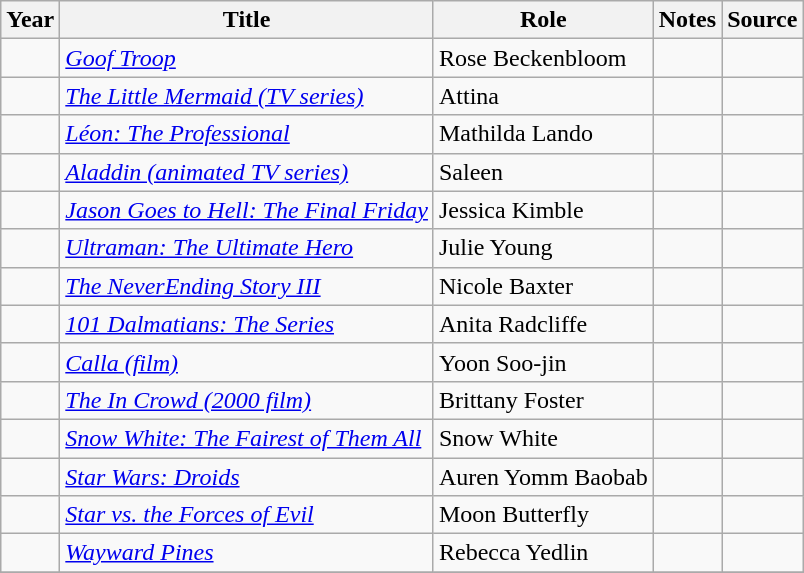<table class="wikitable sortable plainrowheaders">
<tr>
<th>Year</th>
<th>Title</th>
<th>Role</th>
<th class="unsortable">Notes</th>
<th class="unsortable">Source</th>
</tr>
<tr>
<td></td>
<td><em><a href='#'>Goof Troop</a></em></td>
<td>Rose Beckenbloom</td>
<td></td>
<td></td>
</tr>
<tr>
<td></td>
<td><em><a href='#'>The Little Mermaid (TV series)</a></em></td>
<td>Attina</td>
<td></td>
<td></td>
</tr>
<tr>
<td></td>
<td><em><a href='#'>Léon: The Professional</a></em></td>
<td>Mathilda Lando</td>
<td></td>
<td></td>
</tr>
<tr>
<td></td>
<td><em><a href='#'>Aladdin (animated TV series)</a></em></td>
<td>Saleen</td>
<td></td>
<td></td>
</tr>
<tr>
<td></td>
<td><em><a href='#'>Jason Goes to Hell: The Final Friday</a></em></td>
<td>Jessica Kimble</td>
<td></td>
<td></td>
</tr>
<tr>
<td></td>
<td><em><a href='#'>Ultraman: The Ultimate Hero</a></em></td>
<td>Julie Young</td>
<td></td>
<td></td>
</tr>
<tr>
<td></td>
<td><em><a href='#'>The NeverEnding Story III</a></em></td>
<td>Nicole Baxter</td>
<td></td>
<td></td>
</tr>
<tr>
<td></td>
<td><em><a href='#'>101 Dalmatians: The Series</a></em></td>
<td>Anita Radcliffe</td>
<td></td>
<td></td>
</tr>
<tr>
<td></td>
<td><em><a href='#'>Calla (film)</a></em></td>
<td>Yoon Soo-jin</td>
<td></td>
<td></td>
</tr>
<tr>
<td></td>
<td><em><a href='#'>The In Crowd (2000 film)</a></em></td>
<td>Brittany Foster</td>
<td></td>
<td></td>
</tr>
<tr>
<td></td>
<td><em><a href='#'>Snow White: The Fairest of Them All</a></em></td>
<td>Snow White</td>
<td></td>
<td></td>
</tr>
<tr>
<td></td>
<td><em><a href='#'>Star Wars: Droids</a></em></td>
<td>Auren Yomm Baobab</td>
<td></td>
<td></td>
</tr>
<tr>
<td></td>
<td><em><a href='#'>Star vs. the Forces of Evil</a></em></td>
<td>Moon Butterfly</td>
<td></td>
<td></td>
</tr>
<tr>
<td></td>
<td><em><a href='#'>Wayward Pines</a></em></td>
<td>Rebecca Yedlin</td>
<td></td>
<td></td>
</tr>
<tr>
</tr>
</table>
